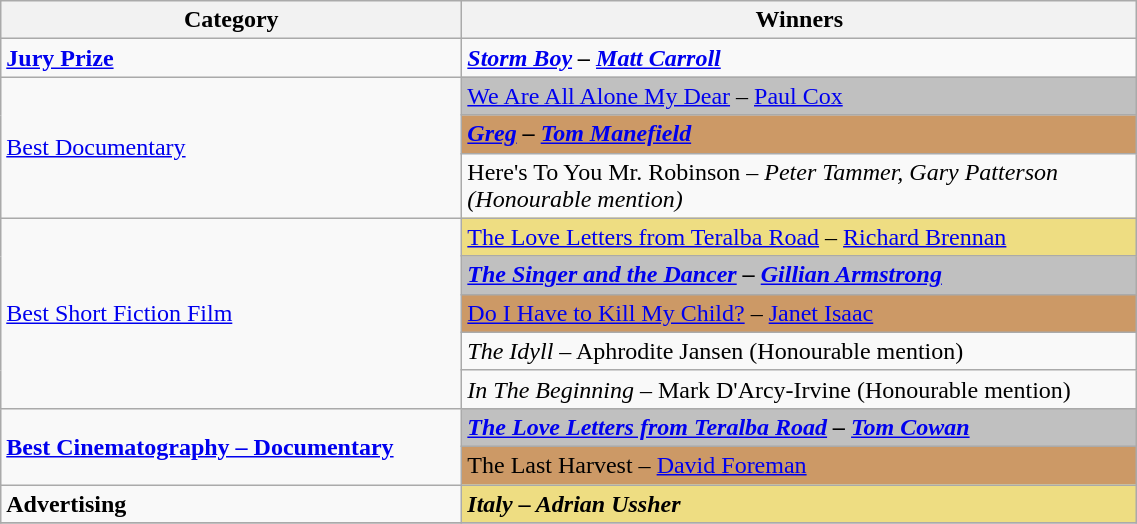<table class="wikitable" width="60%" align="centre">
<tr>
<th width="300px">Category</th>
<th>Winners</th>
</tr>
<tr>
<td><strong><a href='#'>Jury Prize</a></strong></td>
<td><strong><em><a href='#'>Storm Boy</a><em> – <a href='#'>Matt Carroll</a><strong></td>
</tr>
<tr>
<td rowspan=3></strong><a href='#'>Best Documentary</a><strong></td>
<td style="background:#C0C0C0"></em></strong><a href='#'>We Are All Alone My Dear</a></em> – <a href='#'>Paul Cox</a></strong></td>
</tr>
<tr>
<td style="background:#cc9966"><strong><em><a href='#'>Greg</a><em> – <a href='#'>Tom Manefield</a><strong></td>
</tr>
<tr>
<td></em>Here's To You Mr. Robinson<em> – Peter Tammer, Gary Patterson (Honourable mention)</td>
</tr>
<tr>
<td rowspan=5></strong><a href='#'>Best Short Fiction Film</a><strong></td>
<td style="background:#EEDD82"></em></strong><a href='#'>The Love Letters from Teralba Road</a></em> – <a href='#'>Richard Brennan</a></strong></td>
</tr>
<tr>
<td style="background:#C0C0C0"><strong><em><a href='#'>The Singer and the Dancer</a><em> – <a href='#'>Gillian Armstrong</a><strong></td>
</tr>
<tr>
<td style="background:#cc9966"></em></strong><a href='#'>Do I Have to Kill My Child?</a></em> – <a href='#'>Janet Isaac</a></strong></td>
</tr>
<tr>
<td><em>The Idyll</em> – Aphrodite Jansen (Honourable mention)</td>
</tr>
<tr>
<td><em>In The Beginning</em> – Mark D'Arcy-Irvine (Honourable mention)</td>
</tr>
<tr>
<td rowspan=2><strong><a href='#'>Best Cinematography – Documentary</a></strong></td>
<td style="background:#C0C0C0"><strong><em><a href='#'>The Love Letters from Teralba Road</a><em> – <a href='#'>Tom Cowan</a><strong></td>
</tr>
<tr>
<td style="background:#cc9966"></em></strong>The Last Harvest</em> – <a href='#'>David Foreman</a></strong></td>
</tr>
<tr>
<td><strong>Advertising</strong></td>
<td style="background:#EEDD82"><strong><em>Italy<em> – Adrian Ussher<strong></td>
</tr>
<tr>
</tr>
</table>
